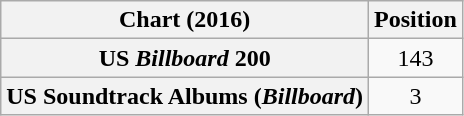<table class="wikitable sortable plainrowheaders" style="text-align:center">
<tr>
<th scope="col">Chart (2016)</th>
<th scope="col">Position</th>
</tr>
<tr>
<th scope="row">US <em>Billboard</em> 200</th>
<td>143</td>
</tr>
<tr>
<th scope="row">US Soundtrack Albums (<em>Billboard</em>)</th>
<td>3</td>
</tr>
</table>
